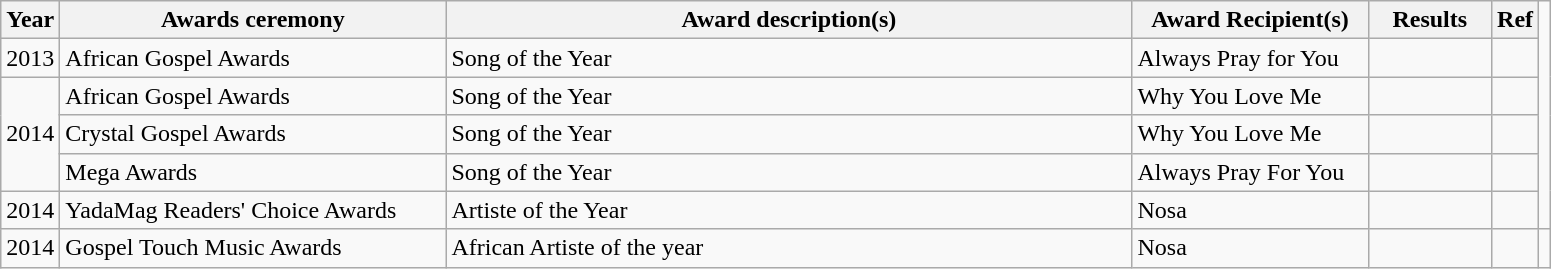<table class="wikitable">
<tr>
<th>Year</th>
<th style="width:250px;">Awards ceremony</th>
<th style="width:450px;">Award description(s)</th>
<th style="width:150px;">Award Recipient(s)</th>
<th style="width:75px;">Results</th>
<th>Ref</th>
</tr>
<tr>
<td>2013</td>
<td>African Gospel Awards</td>
<td>Song of the Year</td>
<td>Always Pray for You</td>
<td></td>
<td></td>
</tr>
<tr>
<td rowspan="3">2014</td>
<td>African Gospel Awards</td>
<td>Song of the Year</td>
<td>Why You Love Me</td>
<td></td>
<td></td>
</tr>
<tr>
<td>Crystal Gospel Awards</td>
<td>Song of the Year</td>
<td>Why You Love Me</td>
<td></td>
<td></td>
</tr>
<tr>
<td>Mega Awards</td>
<td>Song of the Year</td>
<td>Always Pray For You</td>
<td></td>
<td></td>
</tr>
<tr>
<td>2014</td>
<td>YadaMag Readers' Choice Awards</td>
<td>Artiste of the Year</td>
<td>Nosa</td>
<td></td>
<td></td>
</tr>
<tr>
<td>2014</td>
<td>Gospel Touch Music Awards</td>
<td>African Artiste of the year</td>
<td>Nosa</td>
<td></td>
<td></td>
<td></td>
</tr>
</table>
